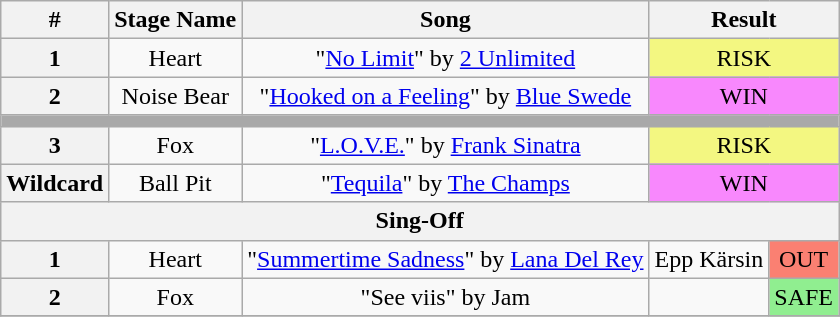<table class="wikitable plainrowheaders" style="text-align: center;">
<tr>
<th>#</th>
<th>Stage Name</th>
<th>Song</th>
<th colspan="2">Result</th>
</tr>
<tr>
<th>1</th>
<td>Heart</td>
<td>"<a href='#'>No Limit</a>" by <a href='#'>2 Unlimited</a></td>
<td colspan="2" bgcolor="#F3F781">RISK</td>
</tr>
<tr>
<th>2</th>
<td>Noise Bear</td>
<td>"<a href='#'>Hooked on a Feeling</a>" by <a href='#'>Blue Swede</a></td>
<td colspan="2" bgcolor="#F888FD">WIN</td>
</tr>
<tr>
<td colspan="5" style="background:darkgray"></td>
</tr>
<tr>
<th>3</th>
<td>Fox</td>
<td>"<a href='#'>L.O.V.E.</a>" by <a href='#'>Frank Sinatra</a></td>
<td colspan="2" bgcolor="#F3F781">RISK</td>
</tr>
<tr>
<th>Wildcard</th>
<td>Ball Pit</td>
<td>"<a href='#'>Tequila</a>" by <a href='#'>The Champs</a></td>
<td colspan="2" bgcolor="#F888FD">WIN</td>
</tr>
<tr>
<th colspan="5">Sing-Off</th>
</tr>
<tr>
<th>1</th>
<td>Heart</td>
<td>"<a href='#'>Summertime Sadness</a>" by <a href='#'>Lana Del Rey</a></td>
<td>Epp Kärsin</td>
<td bgcolor="salmon">OUT</td>
</tr>
<tr>
<th>2</th>
<td>Fox</td>
<td>"See viis" by Jam</td>
<td></td>
<td bgcolor="lightgreen">SAFE</td>
</tr>
<tr>
</tr>
</table>
